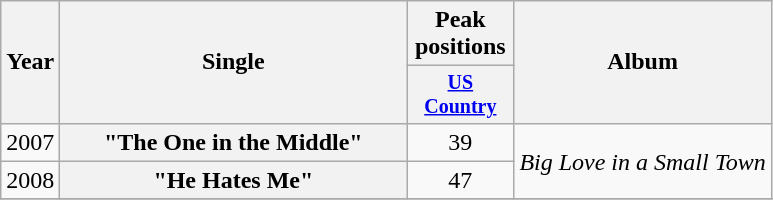<table class="wikitable plainrowheaders" style="text-align:center;">
<tr>
<th rowspan="2">Year</th>
<th rowspan="2" style="width:14em;">Single</th>
<th>Peak positions</th>
<th rowspan="2">Album</th>
</tr>
<tr style="font-size:smaller;">
<th width="65"><a href='#'>US Country</a></th>
</tr>
<tr>
<td>2007</td>
<th scope="row">"The One in the Middle"</th>
<td>39</td>
<td rowspan="2"><em>Big Love in a Small Town</em></td>
</tr>
<tr>
<td>2008</td>
<th scope="row">"He Hates Me"</th>
<td>47</td>
</tr>
<tr>
</tr>
</table>
